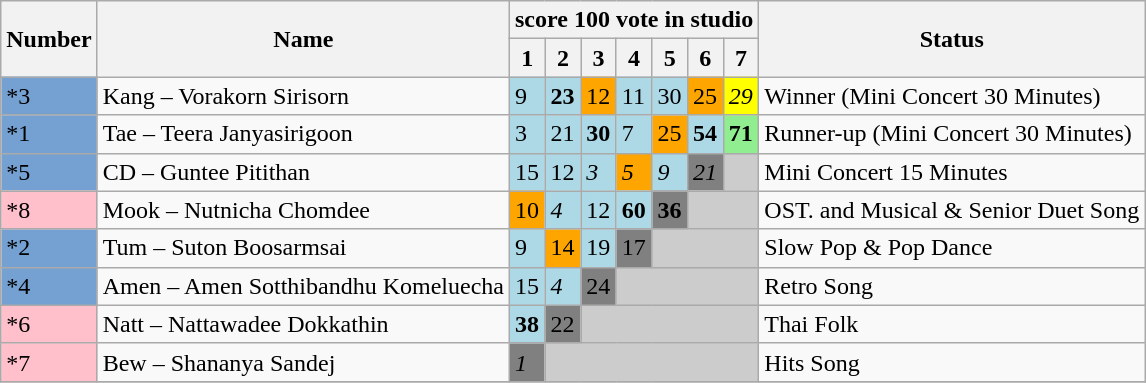<table class="wikitable">
<tr>
<th rowspan=2>Number</th>
<th rowspan=2>Name</th>
<th colspan=7>score 100 vote in studio</th>
<th rowspan=2>Status</th>
</tr>
<tr>
<th>1</th>
<th>2</th>
<th>3</th>
<th>4</th>
<th>5</th>
<th>6</th>
<th>7</th>
</tr>
<tr>
<td style="background:#75A1D2">*3</td>
<td>Kang – Vorakorn Sirisorn</td>
<td bgcolor="lightblue">9</td>
<td bgcolor="lightblue"><span><strong>23</strong></span></td>
<td bgcolor = "orange">12</td>
<td bgcolor="lightblue">11</td>
<td bgcolor="lightblue">30</td>
<td bgcolor= "orange">25</td>
<td bgcolor="yellow"><span><em>29</em></span></td>
<td>Winner (Mini Concert 30 Minutes)</td>
</tr>
<tr>
<td style="background:#75A1D2">*1</td>
<td>Tae – Teera Janyasirigoon</td>
<td bgcolor="lightblue">3</td>
<td bgcolor="lightblue">21</td>
<td bgcolor="lightblue"><span><strong>30</strong></span></td>
<td bgcolor="lightblue">7</td>
<td bgcolor= "orange">25</td>
<td bgcolor="lightblue"><span><strong>54</strong></span></td>
<td bgcolor="lightgreen"><span><strong>71</strong></span></td>
<td>Runner-up (Mini Concert 30 Minutes)</td>
</tr>
<tr>
<td style="background:#75A1D2">*5</td>
<td>CD – Guntee Pitithan</td>
<td bgcolor="lightblue">15</td>
<td bgcolor="lightblue">12</td>
<td bgcolor="lightblue"><span><em>3</em></span></td>
<td bgcolor = "orange"><span><em>5</em></span></td>
<td bgcolor="lightblue"><span><em>9</em></span></td>
<td bgcolor = "gray"><span><em>21</em></span></td>
<td style="background:#CCCCCC;" colspan=" 1 "></td>
<td>Mini Concert 15 Minutes</td>
</tr>
<tr>
<td style="background:pink;">*8</td>
<td>Mook – Nutnicha Chomdee</td>
<td bgcolor = "orange">10</td>
<td bgcolor="lightblue"><span><em>4</em></span></td>
<td bgcolor="lightblue">12</td>
<td bgcolor="lightblue"><span><strong>60</strong></span></td>
<td bgcolor = "gray"><span><strong>36</strong></span></td>
<td style="background:#CCCCCC;" colspan=" 2 "></td>
<td>OST. and Musical & Senior Duet Song</td>
</tr>
<tr>
<td style="background:#75A1D2">*2</td>
<td>Tum – Suton Boosarmsai</td>
<td bgcolor="lightblue">9</td>
<td bgcolor = "orange">14</td>
<td bgcolor="lightblue">19</td>
<td bgcolor = "gray">17</td>
<td style="background:#CCCCCC;" colspan=" 3 "></td>
<td>Slow Pop & Pop Dance</td>
</tr>
<tr>
<td style="background:#75A1D2">*4</td>
<td>Amen – Amen Sotthibandhu Komeluecha</td>
<td bgcolor="lightblue">15</td>
<td bgcolor="lightblue"><span><em>4</em></span></td>
<td bgcolor = "gray">24</td>
<td style="background:#CCCCCC;" colspan=" 4 "></td>
<td>Retro Song</td>
</tr>
<tr>
<td style="background:pink;">*6</td>
<td>Natt – Nattawadee Dokkathin</td>
<td bgcolor="lightblue"><span><strong>38</strong></span></td>
<td bgcolor = "gray">22</td>
<td style="background:#CCCCCC;" colspan=" 5 "></td>
<td>Thai Folk</td>
</tr>
<tr>
<td style="background:pink;">*7</td>
<td>Bew – Shananya Sandej</td>
<td bgcolor = "gray"><span><em>1</em></span></td>
<td style="background:#CCCCCC;" colspan=" 6 "></td>
<td>Hits Song</td>
</tr>
<tr>
</tr>
</table>
